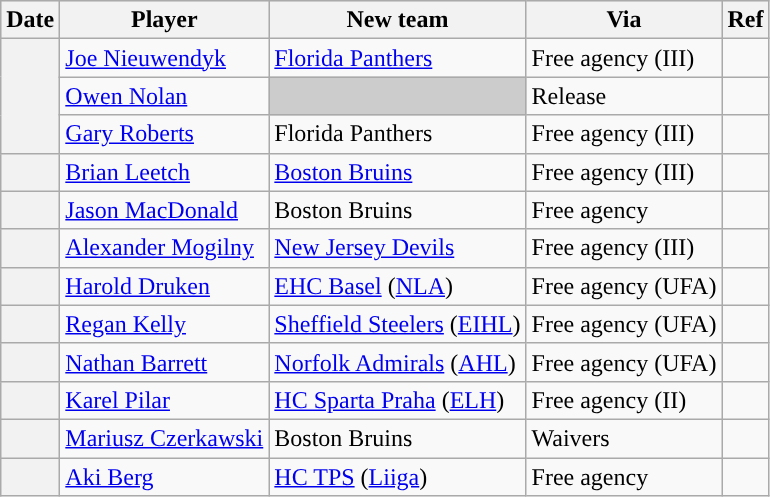<table class="wikitable plainrowheaders">
<tr style="background:#ddd; text-align:center;">
<th>Date</th>
<th>Player</th>
<th>New team</th>
<th>Via</th>
<th>Ref</th>
</tr>
<tr>
<th scope="row" rowspan=3></th>
<td><a href='#'>Joe Nieuwendyk</a></td>
<td><a href='#'>Florida Panthers</a></td>
<td>Free agency (III)</td>
<td></td>
</tr>
<tr>
<td><a href='#'>Owen Nolan</a></td>
<td style="background:#ccc"></td>
<td>Release</td>
<td></td>
</tr>
<tr>
<td><a href='#'>Gary Roberts</a></td>
<td>Florida Panthers</td>
<td>Free agency (III)</td>
<td></td>
</tr>
<tr>
<th scope="row"></th>
<td><a href='#'>Brian Leetch</a></td>
<td><a href='#'>Boston Bruins</a></td>
<td>Free agency (III)</td>
<td></td>
</tr>
<tr>
<th scope="row"></th>
<td><a href='#'>Jason MacDonald</a></td>
<td>Boston Bruins</td>
<td>Free agency</td>
<td></td>
</tr>
<tr>
<th scope="row"></th>
<td><a href='#'>Alexander Mogilny</a></td>
<td><a href='#'>New Jersey Devils</a></td>
<td>Free agency (III)</td>
<td></td>
</tr>
<tr>
<th scope="row"></th>
<td><a href='#'>Harold Druken</a></td>
<td><a href='#'>EHC Basel</a> (<a href='#'>NLA</a>)</td>
<td>Free agency (UFA)</td>
<td></td>
</tr>
<tr>
<th scope="row"></th>
<td><a href='#'>Regan Kelly</a></td>
<td><a href='#'>Sheffield Steelers</a> (<a href='#'>EIHL</a>)</td>
<td>Free agency (UFA)</td>
<td></td>
</tr>
<tr>
<th scope="row"></th>
<td><a href='#'>Nathan Barrett</a></td>
<td><a href='#'>Norfolk Admirals</a> (<a href='#'>AHL</a>)</td>
<td>Free agency (UFA)</td>
<td></td>
</tr>
<tr>
<th scope="row"></th>
<td><a href='#'>Karel Pilar</a></td>
<td><a href='#'>HC Sparta Praha</a> (<a href='#'>ELH</a>)</td>
<td>Free agency (II)</td>
<td></td>
</tr>
<tr>
<th scope="row"></th>
<td><a href='#'>Mariusz Czerkawski</a></td>
<td>Boston Bruins</td>
<td>Waivers</td>
<td></td>
</tr>
<tr>
<th scope="row"></th>
<td><a href='#'>Aki Berg</a></td>
<td><a href='#'>HC TPS</a> (<a href='#'>Liiga</a>)</td>
<td>Free agency</td>
<td></td>
</tr>
</table>
